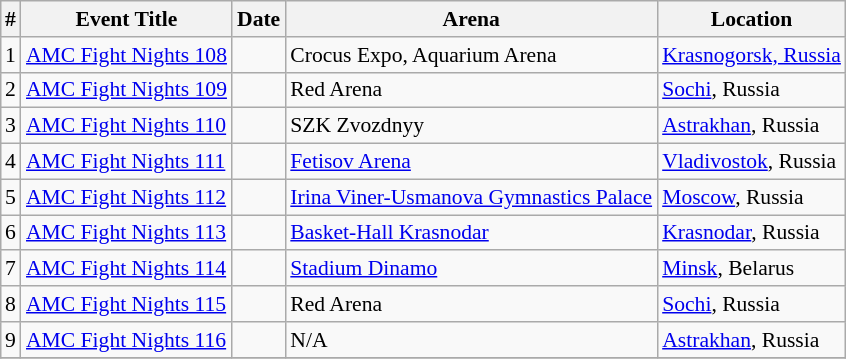<table class="sortable wikitable succession-box" style="margin:1.0em auto; font-size:90%;">
<tr>
<th scope="col">#</th>
<th scope="col">Event Title</th>
<th scope="col">Date</th>
<th scope="col">Arena</th>
<th scope="col">Location</th>
</tr>
<tr>
<td align=center>1</td>
<td><a href='#'>AMC Fight Nights 108</a></td>
<td></td>
<td>Crocus Expo, Aquarium Arena</td>
<td> <a href='#'>Krasnogorsk, Russia</a></td>
</tr>
<tr>
<td align=center>2</td>
<td><a href='#'>AMC Fight Nights 109</a></td>
<td></td>
<td>Red Arena</td>
<td> <a href='#'>Sochi</a>, Russia</td>
</tr>
<tr>
<td align=center>3</td>
<td><a href='#'>AMC Fight Nights 110</a></td>
<td></td>
<td>SZK Zvozdnyy</td>
<td> <a href='#'>Astrakhan</a>, Russia</td>
</tr>
<tr>
<td align=center>4</td>
<td><a href='#'>AMC Fight Nights 111</a></td>
<td></td>
<td><a href='#'>Fetisov Arena</a></td>
<td> <a href='#'>Vladivostok</a>, Russia</td>
</tr>
<tr>
<td align=center>5</td>
<td><a href='#'>AMC Fight Nights 112</a></td>
<td></td>
<td><a href='#'>Irina Viner-Usmanova Gymnastics Palace</a></td>
<td> <a href='#'>Moscow</a>, Russia</td>
</tr>
<tr>
<td align=center>6</td>
<td><a href='#'>AMC Fight Nights 113</a></td>
<td></td>
<td><a href='#'>Basket-Hall Krasnodar</a></td>
<td> <a href='#'>Krasnodar</a>, Russia</td>
</tr>
<tr>
<td align=center>7</td>
<td><a href='#'>AMC Fight Nights 114</a></td>
<td></td>
<td><a href='#'>Stadium Dinamo</a></td>
<td> <a href='#'>Minsk</a>, Belarus</td>
</tr>
<tr>
<td align=center>8</td>
<td><a href='#'>AMC Fight Nights 115</a></td>
<td></td>
<td>Red Arena</td>
<td> <a href='#'>Sochi</a>, Russia</td>
</tr>
<tr>
<td align=center>9</td>
<td><a href='#'>AMC Fight Nights 116</a></td>
<td></td>
<td>N/A</td>
<td> <a href='#'>Astrakhan</a>, Russia</td>
</tr>
<tr>
</tr>
</table>
